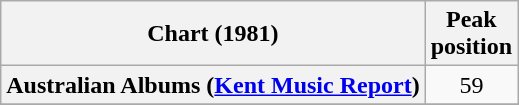<table class="wikitable sortable plainrowheaders" style="text-align:center">
<tr>
<th scope="col">Chart (1981)</th>
<th scope="col">Peak<br>position</th>
</tr>
<tr>
<th scope="row">Australian Albums (<a href='#'>Kent Music Report</a>)</th>
<td>59</td>
</tr>
<tr>
</tr>
<tr>
</tr>
<tr>
</tr>
<tr>
</tr>
</table>
